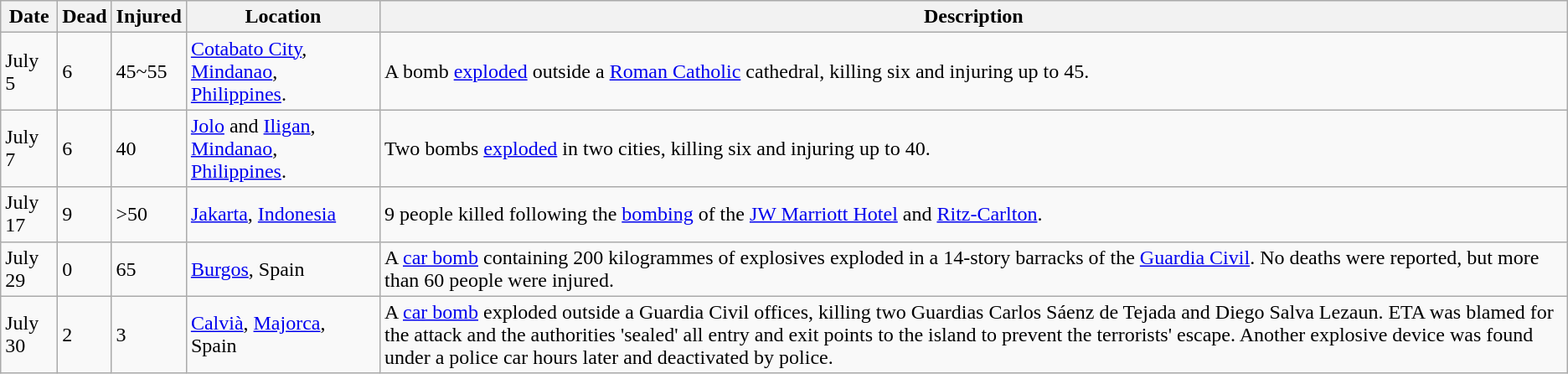<table class="wikitable sortable">
<tr>
<th>Date</th>
<th>Dead</th>
<th>Injured</th>
<th>Location</th>
<th>Description</th>
</tr>
<tr>
<td>July 5</td>
<td>6</td>
<td>45~55</td>
<td><a href='#'>Cotabato City</a>, <a href='#'>Mindanao</a>, <a href='#'>Philippines</a>.</td>
<td>A bomb <a href='#'>exploded</a> outside a <a href='#'>Roman Catholic</a> cathedral, killing six and injuring up to 45.</td>
</tr>
<tr>
<td>July 7</td>
<td>6</td>
<td>40</td>
<td><a href='#'>Jolo</a> and <a href='#'>Iligan</a>, <a href='#'>Mindanao</a>, <a href='#'>Philippines</a>.</td>
<td>Two bombs <a href='#'>exploded</a> in two cities, killing six and injuring up to 40.</td>
</tr>
<tr>
<td>July 17</td>
<td>9</td>
<td>>50</td>
<td><a href='#'>Jakarta</a>, <a href='#'>Indonesia</a></td>
<td>9 people killed following the <a href='#'>bombing</a> of the <a href='#'>JW Marriott Hotel</a> and <a href='#'>Ritz-Carlton</a>.</td>
</tr>
<tr>
<td>July 29</td>
<td>0</td>
<td>65</td>
<td><a href='#'>Burgos</a>, Spain</td>
<td>A <a href='#'>car bomb</a> containing 200 kilogrammes of explosives exploded in a 14-story barracks of the <a href='#'>Guardia Civil</a>. No deaths were reported, but more than 60 people were injured.</td>
</tr>
<tr>
<td>July 30</td>
<td>2</td>
<td>3</td>
<td><a href='#'>Calvià</a>, <a href='#'>Majorca</a>, Spain</td>
<td>A <a href='#'>car bomb</a> exploded outside a Guardia Civil offices, killing two Guardias Carlos Sáenz de Tejada and Diego Salva Lezaun. ETA was blamed for the attack and the authorities 'sealed' all entry and exit points to the island to prevent the terrorists' escape. Another explosive device was found under a police car hours later and deactivated by police.</td>
</tr>
</table>
